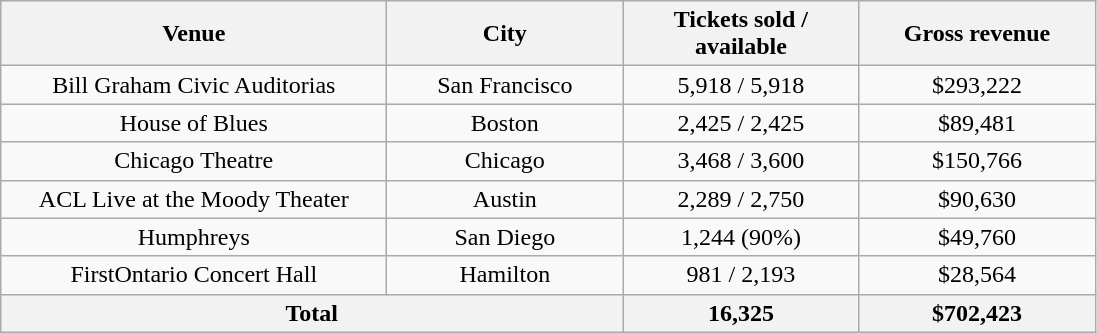<table class="wikitable" style="text-align:center;">
<tr ">
<th style="width:250px;">Venue</th>
<th style="width:150px;">City</th>
<th style="width:150px;">Tickets sold / available</th>
<th style="width:150px;">Gross revenue</th>
</tr>
<tr>
<td>Bill Graham Civic Auditorias</td>
<td>San Francisco</td>
<td>5,918 / 5,918</td>
<td>$293,222</td>
</tr>
<tr>
<td>House of Blues</td>
<td>Boston</td>
<td>2,425 / 2,425</td>
<td>$89,481</td>
</tr>
<tr>
<td>Chicago Theatre</td>
<td>Chicago</td>
<td>3,468 / 3,600</td>
<td>$150,766</td>
</tr>
<tr>
<td>ACL Live at the Moody Theater</td>
<td>Austin</td>
<td>2,289 / 2,750</td>
<td>$90,630</td>
</tr>
<tr>
<td>Humphreys</td>
<td>San Diego</td>
<td>1,244 (90%)</td>
<td>$49,760</td>
</tr>
<tr>
<td>FirstOntario Concert Hall</td>
<td>Hamilton</td>
<td>981 / 2,193</td>
<td>$28,564</td>
</tr>
<tr>
<th colspan="2">Total</th>
<th>16,325 </th>
<th>$702,423</th>
</tr>
</table>
